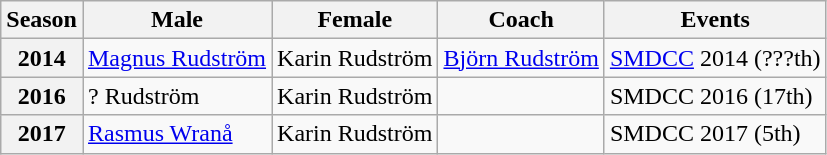<table class="wikitable">
<tr>
<th scope="col">Season</th>
<th scope="col">Male</th>
<th scope="col">Female</th>
<th scope="col">Coach</th>
<th scope="col">Events</th>
</tr>
<tr>
<th scope="row">2014</th>
<td><a href='#'>Magnus Rudström</a></td>
<td>Karin Rudström</td>
<td><a href='#'>Björn Rudström</a></td>
<td><a href='#'>SMDCC</a> 2014 (???th)</td>
</tr>
<tr>
<th scope="row">2016</th>
<td>? Rudström</td>
<td>Karin Rudström</td>
<td></td>
<td>SMDCC 2016 (17th)</td>
</tr>
<tr>
<th scope="row">2017</th>
<td><a href='#'>Rasmus Wranå</a></td>
<td>Karin Rudström</td>
<td></td>
<td>SMDCC 2017 (5th)</td>
</tr>
</table>
